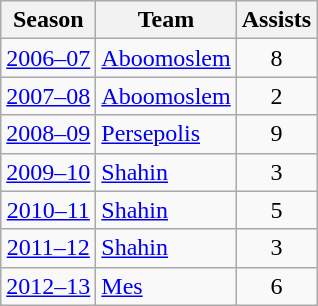<table class="wikitable" style="text-align: center;">
<tr>
<th>Season</th>
<th>Team</th>
<th>Assists</th>
</tr>
<tr>
<td><a href='#'>2006–07</a></td>
<td align="left"><a href='#'>Aboomoslem</a></td>
<td>8</td>
</tr>
<tr>
<td><a href='#'>2007–08</a></td>
<td align="left"><a href='#'>Aboomoslem</a></td>
<td>2</td>
</tr>
<tr>
<td><a href='#'>2008–09</a></td>
<td align="left"><a href='#'>Persepolis</a></td>
<td>9</td>
</tr>
<tr>
<td><a href='#'>2009–10</a></td>
<td align="left"><a href='#'>Shahin</a></td>
<td>3</td>
</tr>
<tr>
<td><a href='#'>2010–11</a></td>
<td align="left"><a href='#'>Shahin</a></td>
<td>5</td>
</tr>
<tr>
<td><a href='#'>2011–12</a></td>
<td align="left"><a href='#'>Shahin</a></td>
<td>3</td>
</tr>
<tr>
<td><a href='#'>2012–13</a></td>
<td align="left"><a href='#'>Mes</a></td>
<td>6</td>
</tr>
</table>
